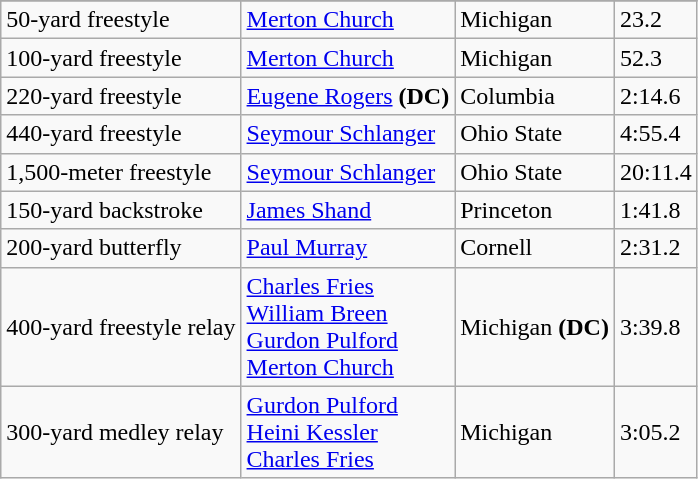<table class="wikitable sortable" style="text-align:left">
<tr>
</tr>
<tr>
<td>50-yard freestyle</td>
<td><a href='#'>Merton Church</a></td>
<td>Michigan</td>
<td>23.2</td>
</tr>
<tr>
<td>100-yard freestyle</td>
<td><a href='#'>Merton Church</a></td>
<td>Michigan</td>
<td>52.3</td>
</tr>
<tr>
<td>220-yard freestyle</td>
<td><a href='#'>Eugene Rogers</a> <strong>(DC)</strong></td>
<td>Columbia</td>
<td>2:14.6</td>
</tr>
<tr>
<td>440-yard freestyle</td>
<td><a href='#'>Seymour Schlanger</a></td>
<td>Ohio State</td>
<td>4:55.4</td>
</tr>
<tr>
<td>1,500-meter freestyle</td>
<td><a href='#'>Seymour Schlanger</a></td>
<td>Ohio State</td>
<td>20:11.4</td>
</tr>
<tr>
<td>150-yard backstroke</td>
<td><a href='#'>James Shand</a></td>
<td>Princeton</td>
<td>1:41.8</td>
</tr>
<tr>
<td>200-yard butterfly</td>
<td><a href='#'>Paul Murray</a></td>
<td>Cornell</td>
<td>2:31.2</td>
</tr>
<tr>
<td>400-yard freestyle relay</td>
<td><a href='#'>Charles Fries</a><br><a href='#'>William Breen</a><br><a href='#'>Gurdon Pulford</a><br><a href='#'>Merton Church</a></td>
<td>Michigan <strong>(DC)</strong></td>
<td>3:39.8</td>
</tr>
<tr>
<td>300-yard medley relay</td>
<td><a href='#'>Gurdon Pulford</a><br><a href='#'>Heini Kessler</a><br><a href='#'>Charles Fries</a></td>
<td>Michigan</td>
<td>3:05.2</td>
</tr>
</table>
